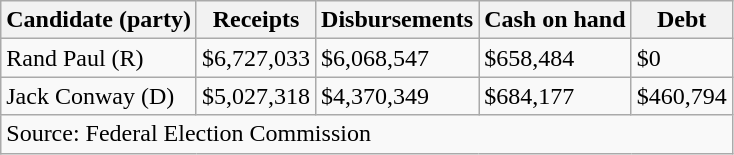<table class="wikitable sortable">
<tr>
<th>Candidate (party)</th>
<th>Receipts</th>
<th>Disbursements</th>
<th>Cash on hand</th>
<th>Debt</th>
</tr>
<tr>
<td>Rand Paul (R)</td>
<td>$6,727,033</td>
<td>$6,068,547</td>
<td>$658,484</td>
<td>$0</td>
</tr>
<tr>
<td>Jack Conway (D)</td>
<td>$5,027,318</td>
<td>$4,370,349</td>
<td>$684,177</td>
<td>$460,794</td>
</tr>
<tr>
<td colspan=5>Source: Federal Election Commission</td>
</tr>
</table>
